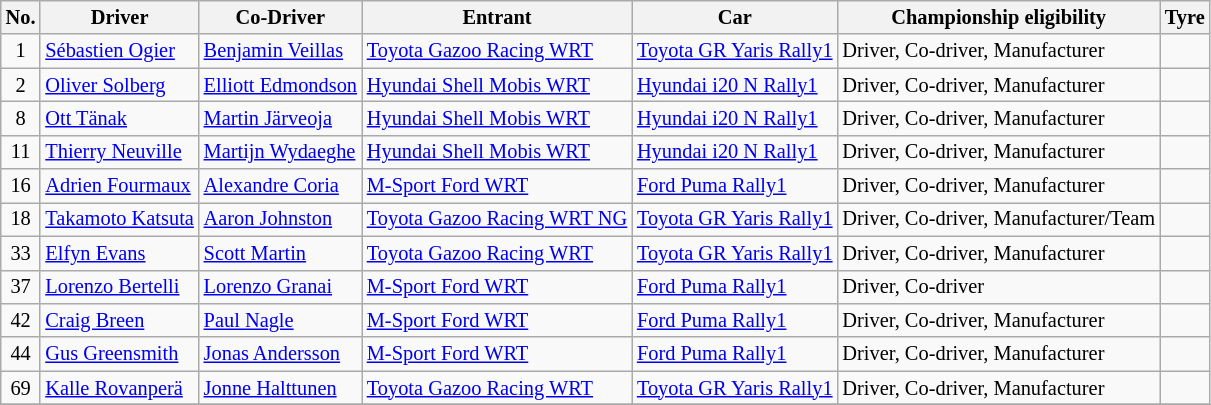<table class="wikitable" style="font-size: 85%;">
<tr>
<th>No.</th>
<th>Driver</th>
<th>Co-Driver</th>
<th>Entrant</th>
<th>Car</th>
<th>Championship eligibility</th>
<th>Tyre</th>
</tr>
<tr>
<td align="center">1</td>
<td> <a href='#'>Sébastien Ogier</a></td>
<td> <a href='#'>Benjamin Veillas</a></td>
<td> <a href='#'>Toyota Gazoo Racing WRT</a></td>
<td><a href='#'>Toyota GR Yaris Rally1</a></td>
<td>Driver, Co-driver, Manufacturer</td>
<td align="center"></td>
</tr>
<tr>
<td align="center">2</td>
<td> <a href='#'>Oliver Solberg</a></td>
<td> <a href='#'>Elliott Edmondson</a></td>
<td> <a href='#'>Hyundai Shell Mobis WRT</a></td>
<td><a href='#'>Hyundai i20 N Rally1</a></td>
<td>Driver, Co-driver, Manufacturer</td>
<td align="center"></td>
</tr>
<tr>
<td align="center">8</td>
<td> <a href='#'>Ott Tänak</a></td>
<td> <a href='#'>Martin Järveoja</a></td>
<td> <a href='#'>Hyundai Shell Mobis WRT</a></td>
<td><a href='#'>Hyundai i20 N Rally1</a></td>
<td>Driver, Co-driver, Manufacturer</td>
<td align="center"></td>
</tr>
<tr>
<td align="center">11</td>
<td> <a href='#'>Thierry Neuville</a></td>
<td> <a href='#'>Martijn Wydaeghe</a></td>
<td> <a href='#'>Hyundai Shell Mobis WRT</a></td>
<td><a href='#'>Hyundai i20 N Rally1</a></td>
<td>Driver, Co-driver, Manufacturer</td>
<td align="center"></td>
</tr>
<tr>
<td align="center">16</td>
<td> <a href='#'>Adrien Fourmaux</a></td>
<td> <a href='#'>Alexandre Coria</a></td>
<td> <a href='#'>M-Sport Ford WRT</a></td>
<td><a href='#'>Ford Puma Rally1</a></td>
<td>Driver, Co-driver, Manufacturer</td>
<td></td>
</tr>
<tr>
<td align="center">18</td>
<td> <a href='#'>Takamoto Katsuta</a></td>
<td> <a href='#'>Aaron Johnston</a></td>
<td> <a href='#'>Toyota Gazoo Racing WRT NG</a></td>
<td><a href='#'>Toyota GR Yaris Rally1</a></td>
<td>Driver, Co-driver, Manufacturer/Team</td>
<td align="center"></td>
</tr>
<tr>
<td align="center">33</td>
<td> <a href='#'>Elfyn Evans</a></td>
<td> <a href='#'>Scott Martin</a></td>
<td> <a href='#'>Toyota Gazoo Racing WRT</a></td>
<td><a href='#'>Toyota GR Yaris Rally1</a></td>
<td>Driver, Co-driver, Manufacturer</td>
<td align="center"></td>
</tr>
<tr>
<td align="center">37</td>
<td> <a href='#'>Lorenzo Bertelli</a></td>
<td> <a href='#'>Lorenzo Granai</a></td>
<td> <a href='#'>M-Sport Ford WRT</a></td>
<td><a href='#'>Ford Puma Rally1</a></td>
<td>Driver, Co-driver</td>
<td align="center"></td>
</tr>
<tr>
<td align="center">42</td>
<td> <a href='#'>Craig Breen</a></td>
<td> <a href='#'>Paul Nagle</a></td>
<td> <a href='#'>M-Sport Ford WRT</a></td>
<td><a href='#'>Ford Puma Rally1</a></td>
<td>Driver, Co-driver, Manufacturer</td>
<td align="center"></td>
</tr>
<tr>
<td align="center">44</td>
<td> <a href='#'>Gus Greensmith</a></td>
<td> <a href='#'>Jonas Andersson</a></td>
<td> <a href='#'>M-Sport Ford WRT</a></td>
<td><a href='#'>Ford Puma Rally1</a></td>
<td>Driver, Co-driver, Manufacturer</td>
<td align="center"></td>
</tr>
<tr>
<td align="center">69</td>
<td> <a href='#'>Kalle Rovanperä</a></td>
<td> <a href='#'>Jonne Halttunen</a></td>
<td> <a href='#'>Toyota Gazoo Racing WRT</a></td>
<td><a href='#'>Toyota GR Yaris Rally1</a></td>
<td>Driver, Co-driver, Manufacturer</td>
<td align="center"></td>
</tr>
<tr>
</tr>
</table>
